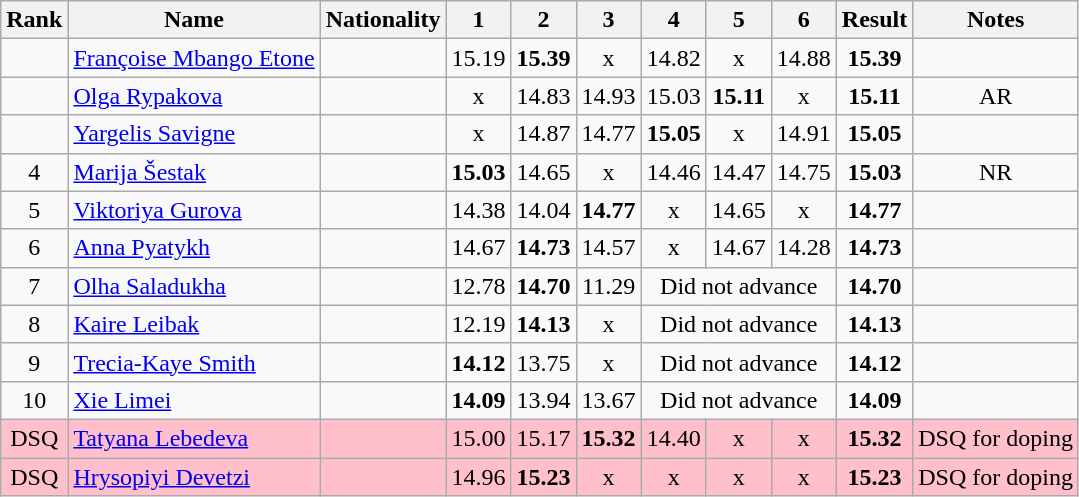<table class="wikitable sortable" style="text-align:center">
<tr>
<th>Rank</th>
<th>Name</th>
<th>Nationality</th>
<th>1</th>
<th>2</th>
<th>3</th>
<th>4</th>
<th>5</th>
<th>6</th>
<th>Result</th>
<th>Notes</th>
</tr>
<tr>
<td></td>
<td align="left"><a href='#'>Françoise Mbango Etone</a></td>
<td align="left"></td>
<td>15.19</td>
<td><strong>15.39</strong></td>
<td>x</td>
<td>14.82</td>
<td>x</td>
<td>14.88</td>
<td><strong>15.39</strong></td>
<td></td>
</tr>
<tr>
<td></td>
<td align="left"><a href='#'>Olga Rypakova</a></td>
<td align="left"></td>
<td>x</td>
<td>14.83</td>
<td>14.93</td>
<td>15.03</td>
<td><strong>15.11</strong></td>
<td>x</td>
<td><strong>15.11</strong></td>
<td>AR</td>
</tr>
<tr>
<td></td>
<td align="left"><a href='#'>Yargelis Savigne</a></td>
<td align="left"></td>
<td>x</td>
<td>14.87</td>
<td>14.77</td>
<td><strong>15.05</strong></td>
<td>x</td>
<td>14.91</td>
<td><strong>15.05</strong></td>
<td></td>
</tr>
<tr>
<td>4</td>
<td align="left"><a href='#'>Marija Šestak</a></td>
<td align="left"></td>
<td><strong>15.03</strong></td>
<td>14.65</td>
<td>x</td>
<td>14.46</td>
<td>14.47</td>
<td>14.75</td>
<td><strong>15.03</strong></td>
<td>NR</td>
</tr>
<tr>
<td>5</td>
<td align="left"><a href='#'>Viktoriya Gurova</a></td>
<td align="left"></td>
<td>14.38</td>
<td>14.04</td>
<td><strong>14.77</strong></td>
<td>x</td>
<td>14.65</td>
<td>x</td>
<td><strong>14.77</strong></td>
<td></td>
</tr>
<tr>
<td>6</td>
<td align="left"><a href='#'>Anna Pyatykh</a></td>
<td align="left"></td>
<td>14.67</td>
<td><strong>14.73</strong></td>
<td>14.57</td>
<td>x</td>
<td>14.67</td>
<td>14.28</td>
<td><strong>14.73</strong></td>
<td></td>
</tr>
<tr>
<td>7</td>
<td align="left"><a href='#'>Olha Saladukha</a></td>
<td align="left"></td>
<td>12.78</td>
<td><strong>14.70</strong></td>
<td>11.29</td>
<td colspan=3>Did not advance</td>
<td><strong>14.70</strong></td>
<td></td>
</tr>
<tr>
<td>8</td>
<td align="left"><a href='#'>Kaire Leibak</a></td>
<td align="left"></td>
<td>12.19</td>
<td><strong>14.13</strong></td>
<td>x</td>
<td colspan=3>Did not advance</td>
<td><strong>14.13</strong></td>
<td></td>
</tr>
<tr>
<td>9</td>
<td align="left"><a href='#'>Trecia-Kaye Smith</a></td>
<td align="left"></td>
<td><strong>14.12</strong></td>
<td>13.75</td>
<td>x</td>
<td colspan=3>Did not advance</td>
<td><strong>14.12</strong></td>
<td></td>
</tr>
<tr>
<td>10</td>
<td align="left"><a href='#'>Xie Limei</a></td>
<td align="left"></td>
<td><strong>14.09</strong></td>
<td>13.94</td>
<td>13.67</td>
<td colspan=3>Did not advance</td>
<td><strong>14.09</strong></td>
<td></td>
</tr>
<tr bgcolor=pink>
<td>DSQ</td>
<td align="left"><a href='#'>Tatyana Lebedeva</a></td>
<td align="left"></td>
<td>15.00</td>
<td>15.17</td>
<td><strong>15.32</strong></td>
<td>14.40</td>
<td>x</td>
<td>x</td>
<td><strong>15.32</strong></td>
<td>DSQ for doping</td>
</tr>
<tr bgcolor=pink>
<td>DSQ</td>
<td align="left"><a href='#'>Hrysopiyi Devetzi</a></td>
<td align="left"></td>
<td>14.96</td>
<td><strong>15.23</strong></td>
<td>x</td>
<td>x</td>
<td>x</td>
<td>x</td>
<td><strong>15.23</strong></td>
<td>DSQ for doping</td>
</tr>
</table>
